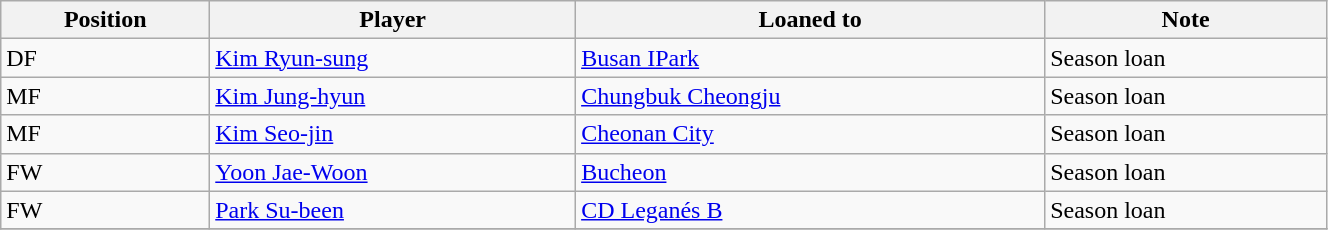<table class="wikitable sortable" style="width:70%; text-align:center; font-size:100%; text-align:left;">
<tr>
<th>Position</th>
<th>Player</th>
<th>Loaned to</th>
<th>Note</th>
</tr>
<tr>
<td>DF</td>
<td> <a href='#'>Kim Ryun-sung</a></td>
<td> <a href='#'>Busan IPark</a></td>
<td>Season loan</td>
</tr>
<tr>
<td>MF</td>
<td> <a href='#'>Kim Jung-hyun</a></td>
<td> <a href='#'>Chungbuk Cheongju</a></td>
<td>Season loan</td>
</tr>
<tr>
<td>MF</td>
<td> <a href='#'>Kim Seo-jin</a></td>
<td> <a href='#'>Cheonan City</a></td>
<td>Season loan</td>
</tr>
<tr>
<td>FW</td>
<td> <a href='#'>Yoon Jae-Woon</a></td>
<td> <a href='#'>Bucheon</a></td>
<td>Season loan</td>
</tr>
<tr>
<td>FW</td>
<td> <a href='#'>Park Su-been</a></td>
<td> <a href='#'>CD Leganés B</a></td>
<td>Season loan</td>
</tr>
<tr>
</tr>
</table>
